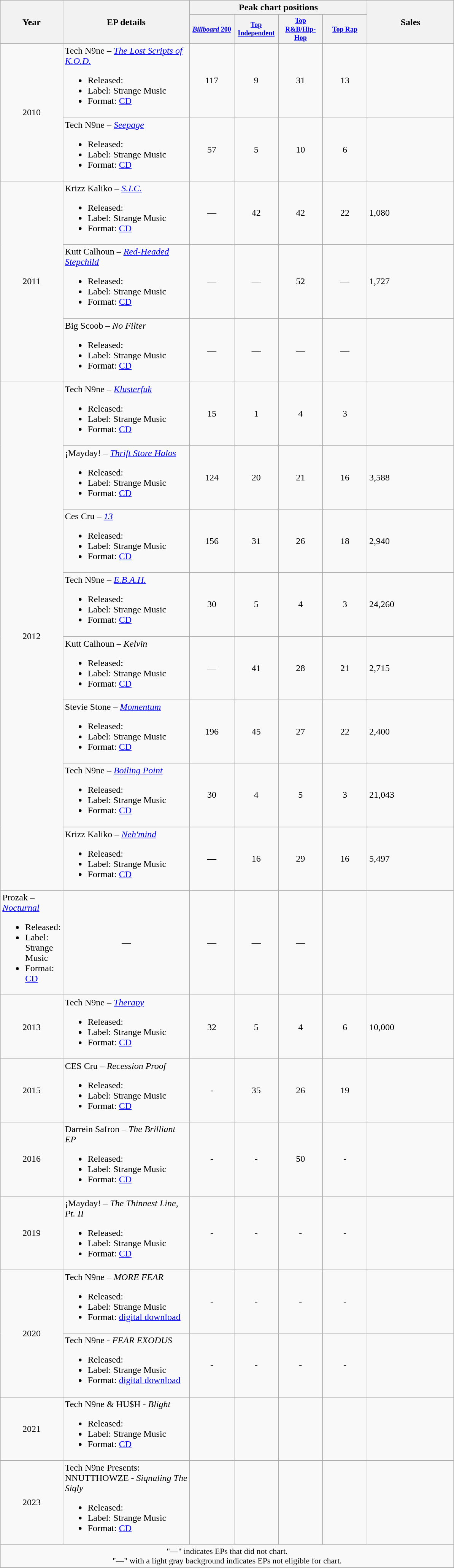<table class="wikitable">
<tr>
<th rowspan=2 style="width:33px;">Year</th>
<th rowspan=2 style="width:215px;">EP details</th>
<th colspan=4>Peak chart positions</th>
<th rowspan=2 style="width:145px;">Sales</th>
</tr>
<tr>
<th style="width:6em;font-size:75%"><a href='#'><em>Billboard</em> 200</a><br></th>
<th style="width:6em;font-size:75%"><a href='#'>Top Independent</a><br></th>
<th style="width:6em;font-size:75%"><a href='#'>Top R&B/Hip-Hop</a><br></th>
<th style="width:6em;font-size:75%"><a href='#'>Top Rap</a><br></th>
</tr>
<tr>
<td rowspan=2 style="text-align:center;">2010</td>
<td>Tech N9ne – <em><a href='#'>The Lost Scripts of K.O.D.</a></em><br><ul><li>Released: </li><li>Label: Strange Music </li><li>Format: <a href='#'>CD</a></li></ul></td>
<td style="text-align:center;">117</td>
<td style="text-align:center;">9</td>
<td style="text-align:center;">31</td>
<td style="text-align:center;">13</td>
<td></td>
</tr>
<tr>
<td>Tech N9ne – <em><a href='#'>Seepage</a></em><br><ul><li>Released: </li><li>Label: Strange Music </li><li>Format: <a href='#'>CD</a></li></ul></td>
<td style="text-align:center;">57</td>
<td style="text-align:center;">5</td>
<td style="text-align:center;">10</td>
<td style="text-align:center;">6</td>
<td></td>
</tr>
<tr>
<td rowspan=3 style="text-align:center;">2011</td>
<td>Krizz Kaliko – <em><a href='#'>S.I.C.</a></em><br><ul><li>Released: </li><li>Label: Strange Music </li><li>Format: <a href='#'>CD</a></li></ul></td>
<td style="text-align:center;">—</td>
<td style="text-align:center;">42</td>
<td style="text-align:center;">42</td>
<td style="text-align:center;">22</td>
<td>1,080</td>
</tr>
<tr>
<td>Kutt Calhoun – <em><a href='#'>Red-Headed Stepchild</a></em><br><ul><li>Released: </li><li>Label: Strange Music </li><li>Format: <a href='#'>CD</a></li></ul></td>
<td style="text-align:center;">—</td>
<td style="text-align:center;">—</td>
<td style="text-align:center;">52</td>
<td style="text-align:center;">—</td>
<td>1,727</td>
</tr>
<tr>
<td>Big Scoob – <em>No Filter</em><br><ul><li>Released: </li><li>Label: Strange Music </li><li>Format: <a href='#'>CD</a></li></ul></td>
<td style="text-align:center;">—</td>
<td style="text-align:center;">—</td>
<td style="text-align:center;">—</td>
<td style="text-align:center;">—</td>
<td></td>
</tr>
<tr>
<td rowspan=9 style="text-align:center;">2012</td>
<td>Tech N9ne – <em><a href='#'>Klusterfuk</a></em><br><ul><li>Released: </li><li>Label: Strange Music </li><li>Format: <a href='#'>CD</a></li></ul></td>
<td style="text-align:center;">15</td>
<td style="text-align:center;">1</td>
<td style="text-align:center;">4</td>
<td style="text-align:center;">3</td>
<td></td>
</tr>
<tr>
<td>¡Mayday! – <em><a href='#'>Thrift Store Halos</a></em><br><ul><li>Released: </li><li>Label: Strange Music</li><li>Format: <a href='#'>CD</a></li></ul></td>
<td style="text-align:center;">124</td>
<td style="text-align:center;">20</td>
<td style="text-align:center;">21</td>
<td style="text-align:center;">16</td>
<td>3,588</td>
</tr>
<tr>
<td>Ces Cru – <em><a href='#'>13</a></em><br><ul><li>Released: </li><li>Label: Strange Music</li><li>Format: <a href='#'>CD</a></li></ul></td>
<td style="text-align:center;">156</td>
<td style="text-align:center;">31</td>
<td style="text-align:center;">26</td>
<td style="text-align:center;">18</td>
<td>2,940</td>
</tr>
<tr>
</tr>
<tr>
<td>Tech N9ne – <em><a href='#'>E.B.A.H.</a></em><br><ul><li>Released: </li><li>Label: Strange Music</li><li>Format: <a href='#'>CD</a></li></ul></td>
<td style="text-align:center;">30</td>
<td style="text-align:center;">5</td>
<td style="text-align:center;">4</td>
<td style="text-align:center;">3</td>
<td>24,260</td>
</tr>
<tr>
<td>Kutt Calhoun – <em>Kelvin</em><br><ul><li>Released: </li><li>Label: Strange Music</li><li>Format: <a href='#'>CD</a></li></ul></td>
<td style="text-align:center;">—</td>
<td style="text-align:center;">41</td>
<td style="text-align:center;">28</td>
<td style="text-align:center;">21</td>
<td>2,715</td>
</tr>
<tr>
<td>Stevie Stone – <em><a href='#'>Momentum</a></em><br><ul><li>Released: </li><li>Label: Strange Music</li><li>Format: <a href='#'>CD</a></li></ul></td>
<td style="text-align:center;">196</td>
<td style="text-align:center;">45</td>
<td style="text-align:center;">27</td>
<td style="text-align:center;">22</td>
<td>2,400</td>
</tr>
<tr>
<td>Tech N9ne – <em><a href='#'>Boiling Point</a></em><br><ul><li>Released: </li><li>Label: Strange Music</li><li>Format: <a href='#'>CD</a></li></ul></td>
<td style="text-align:center;">30</td>
<td style="text-align:center;">4</td>
<td style="text-align:center;">5</td>
<td style="text-align:center;">3</td>
<td>21,043</td>
</tr>
<tr>
<td>Krizz Kaliko – <em><a href='#'>Neh'mind</a></em><br><ul><li>Released: </li><li>Label: Strange Music</li><li>Format: <a href='#'>CD</a></li></ul></td>
<td style="text-align:center;">—</td>
<td style="text-align:center;">16</td>
<td style="text-align:center;">29</td>
<td style="text-align:center;">16</td>
<td>5,497</td>
</tr>
<tr>
<td>Prozak – <em><a href='#'>Nocturnal</a></em><br><ul><li>Released: </li><li>Label: Strange Music</li><li>Format: <a href='#'>CD</a></li></ul></td>
<td style="text-align:center;">—</td>
<td style="text-align:center;">—</td>
<td style="text-align:center;">—</td>
<td style="text-align:center;">—</td>
<td></td>
</tr>
<tr>
<td rowspan=1 style="text-align:center;">2013</td>
<td>Tech N9ne – <em><a href='#'>Therapy</a></em><br><ul><li>Released: </li><li>Label: Strange Music</li><li>Format: <a href='#'>CD</a></li></ul></td>
<td style="text-align:center;">32</td>
<td style="text-align:center;">5</td>
<td style="text-align:center;">4</td>
<td style="text-align:center;">6</td>
<td>10,000</td>
</tr>
<tr>
<td rowspan=1 style="text-align:center;">2015</td>
<td>CES Cru – <em>Recession Proof</em><br><ul><li>Released: </li><li>Label: Strange Music</li><li>Format: <a href='#'>CD</a></li></ul></td>
<td style="text-align:center;">-</td>
<td style="text-align:center;">35</td>
<td style="text-align:center;">26</td>
<td style="text-align:center;">19</td>
<td></td>
</tr>
<tr>
<td rowspan=1 style="text-align:center;">2016</td>
<td>Darrein Safron – <em>The Brilliant EP</em><br><ul><li>Released: </li><li>Label: Strange Music</li><li>Format: <a href='#'>CD</a></li></ul></td>
<td style="text-align:center;">-</td>
<td style="text-align:center;">-</td>
<td style="text-align:center;">50</td>
<td style="text-align:center;">-</td>
<td></td>
</tr>
<tr>
<td rowspan=1 style="text-align:center;">2019</td>
<td>¡Mayday! – <em>The Thinnest Line, Pt. II</em><br><ul><li>Released: </li><li>Label: Strange Music</li><li>Format: <a href='#'>CD</a></li></ul></td>
<td style="text-align:center;">-</td>
<td style="text-align:center;">-</td>
<td style="text-align:center;">-</td>
<td style="text-align:center;">-</td>
<td></td>
</tr>
<tr>
<td rowspan=2 style="text-align:center;">2020</td>
<td>Tech N9ne – <em>MORE FEAR</em><br><ul><li>Released: </li><li>Label: Strange Music</li><li>Format: <a href='#'>digital download</a></li></ul></td>
<td style="text-align:center;">-</td>
<td style="text-align:center;">-</td>
<td style="text-align:center;">-</td>
<td style="text-align:center;">-</td>
<td></td>
</tr>
<tr>
<td>Tech N9ne - <em>FEAR EXODUS</em><br><ul><li>Released: </li><li>Label: Strange Music</li><li>Format: <a href='#'>digital download</a></li></ul></td>
<td style="text-align:center;">-</td>
<td style="text-align:center;">-</td>
<td style="text-align:center;">-</td>
<td style="text-align:center;">-</td>
<td></td>
</tr>
<tr>
</tr>
<tr>
<td rowspan=1 style="text-align:center;">2021</td>
<td>Tech N9ne & HU$H - <em>Blight</em><br><ul><li>Released: </li><li>Label: Strange Music</li><li>Format: <a href='#'>CD</a></li></ul></td>
<td style="text-align:center;"></td>
<td style="text-align:center;"></td>
<td style="text-align:center;"></td>
<td style="text-align:center;"></td>
<td></td>
</tr>
<tr>
<td rowspan=1 style="text-align:center;">2023</td>
<td>Tech N9ne Presents: NNUTTHOWZE - <em>Siqnaling The Siqly</em><br><ul><li>Released: </li><li>Label: Strange Music </li><li>Format: <a href='#'>CD</a></li></ul></td>
<td style="text-align:center;"></td>
<td style="text-align:center;"></td>
<td style="text-align:center;"></td>
<td style="text-align:center;"></td>
<td></td>
</tr>
<tr>
<td colspan=8  style="text-align:center; font-size:90%;">"—" indicates EPs that did not chart.<br>"—" with a light gray background indicates EPs not eligible for chart.</td>
</tr>
<tr>
</tr>
</table>
